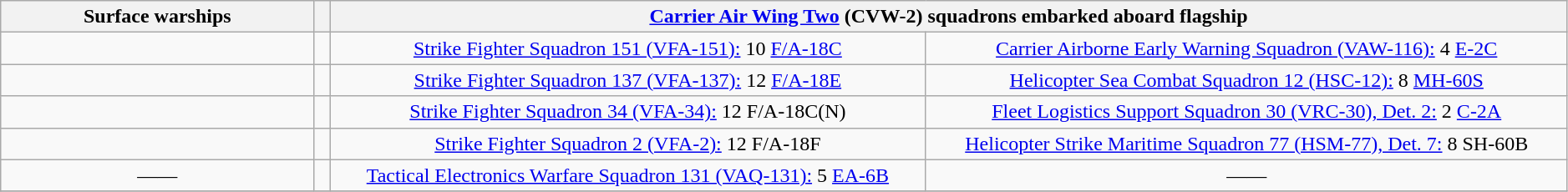<table class="wikitable" style="text-align:center" width=99%>
<tr>
<th colspan="1" width="20%" align="center">Surface warships</th>
<th colspan="1" width="1%" align="center"></th>
<th colspan="2" align="center"><a href='#'>Carrier Air Wing Two</a> (CVW-2) squadrons embarked aboard flagship </th>
</tr>
<tr>
<td></td>
<td></td>
<td><a href='#'>Strike Fighter Squadron 151 (VFA-151):</a> 10 <a href='#'>F/A-18C</a></td>
<td><a href='#'>Carrier Airborne Early Warning Squadron (VAW-116):</a> 4 <a href='#'>E-2C</a></td>
</tr>
<tr>
<td></td>
<td></td>
<td><a href='#'>Strike Fighter Squadron 137 (VFA-137):</a> 12 <a href='#'>F/A-18E</a></td>
<td><a href='#'>Helicopter Sea Combat Squadron 12 (HSC-12):</a> 8 <a href='#'>MH-60S</a></td>
</tr>
<tr>
<td></td>
<td></td>
<td><a href='#'>Strike Fighter Squadron 34 (VFA-34):</a> 12 F/A-18C(N)</td>
<td><a href='#'>Fleet Logistics Support Squadron 30 (VRC-30), Det. 2:</a> 2 <a href='#'>C-2A</a></td>
</tr>
<tr>
<td></td>
<td></td>
<td><a href='#'>Strike Fighter Squadron 2 (VFA-2):</a> 12 F/A-18F</td>
<td><a href='#'>Helicopter Strike Maritime Squadron 77 (HSM-77), Det. 7:</a> 8 SH-60B</td>
</tr>
<tr>
<td>——</td>
<td></td>
<td><a href='#'>Tactical Electronics Warfare Squadron 131 (VAQ-131):</a> 5 <a href='#'>EA-6B</a></td>
<td>——</td>
</tr>
<tr>
</tr>
</table>
